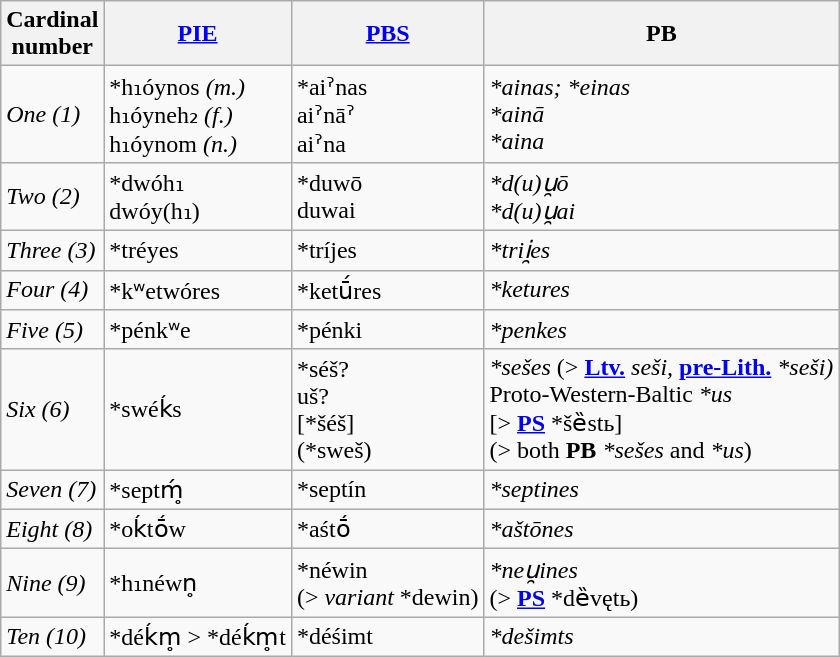<table class="wikitable sortable">
<tr>
<th>Cardinal<br>number</th>
<th><a href='#'>PIE</a></th>
<th><a href='#'>PBS</a></th>
<th>PB</th>
</tr>
<tr>
<td><em>One (1)</em></td>
<td>*h₁óynos <em>(m.)</em><br>h₁óyneh₂ <em>(f.)</em><br>h₁óynom <em>(n.)</em></td>
<td>*aiˀnas<br>aiˀnāˀ<br>aiˀna</td>
<td><em>*ainas; *einas</em><br><em>*ainā</em><br><em>*aina</em></td>
</tr>
<tr>
<td><em>Two (2)</em></td>
<td>*dwóh₁<br>dwóy(h₁)</td>
<td>*duwō<br>duwai</td>
<td><em>*d(u)u̯ō</em><br><em>*d(u)u̯ai</em></td>
</tr>
<tr>
<td><em>Three (3)</em></td>
<td>*tréyes</td>
<td>*tríjes</td>
<td><em>*trii̯es</em></td>
</tr>
<tr>
<td><em>Four (4)</em></td>
<td>*kʷetwóres</td>
<td>*ketū́res</td>
<td><em>*ketures</em></td>
</tr>
<tr>
<td><em>Five (5)</em></td>
<td>*pénkʷe</td>
<td>*pénki</td>
<td><em>*penkes</em></td>
</tr>
<tr>
<td><em>Six (6)</em></td>
<td>*swéḱs</td>
<td>*séš?<br>uš?<br>[*šéš]<br>(*sweš)</td>
<td><em>*sešes</em> (> <a href='#'><strong>Ltv.</strong></a> <em>seši,</em> <strong><a href='#'>pre-Lith.</a></strong> <em>*seši)</em><br>Proto-Western-Baltic <em>*us</em><br>[> <strong><a href='#'>PS</a></strong> *šȅstь]<br>(> both <strong>PB</strong> <em>*sešes</em> and <em>*us</em>)</td>
</tr>
<tr>
<td><em>Seven (7)</em></td>
<td>*septḿ̥</td>
<td>*septín</td>
<td><em>*septines</em></td>
</tr>
<tr>
<td><em>Eight (8)</em></td>
<td>*oḱtṓw</td>
<td>*aśtṓ</td>
<td><em>*aštōnes</em></td>
</tr>
<tr>
<td><em>Nine (9)</em></td>
<td>*h₁néwn̥</td>
<td>*néwin<br>(> <em>variant</em> *dewin)</td>
<td><em>*neu̯ines</em><br>(> <a href='#'><strong>PS</strong></a> *dȅvętь)</td>
</tr>
<tr>
<td><em>Ten (10)</em></td>
<td>*déḱm̥ > *déḱm̥t</td>
<td>*déśimt</td>
<td><em>*dešimts</em></td>
</tr>
</table>
